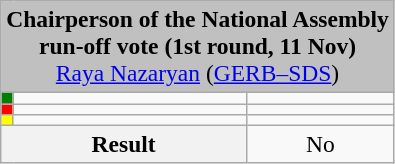<table class="wikitable mw-collapsible mw-collapsed" style="text-align:center; font-size:98%;">
<tr>
<td colspan="3" align="center" bgcolor="#C0C0C0"><strong>Chairperson of the National Assembly<br> run-off vote (1st round, 11 Nov)</strong><br><a href='#'>Raya Nazaryan</a> (<a href='#'>GERB–SDS</a>)</td>
</tr>
<tr>
<th style="width:1px; background:green;"></th>
<td style="text-align:left;"></td>
<td></td>
</tr>
<tr>
<th style="background:red;"></th>
<td style="text-align:left;"></td>
<td></td>
</tr>
<tr>
<th style="background:yellow;"></th>
<td style="text-align:left;"></td>
<td></td>
</tr>
<tr>
<th colspan="2">Result</th>
<td>No <br></td>
</tr>
</table>
